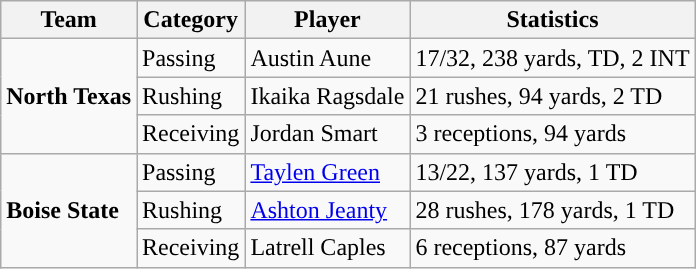<table class="wikitable" style="float: left;">
<tr>
<th>Team</th>
<th>Category</th>
<th>Player</th>
<th>Statistics</th>
</tr>
<tr>
<td rowspan=3><strong>North Texas</strong></td>
<td>Passing</td>
<td>Austin Aune</td>
<td>17/32, 238 yards, TD, 2 INT</td>
</tr>
<tr>
<td>Rushing</td>
<td>Ikaika Ragsdale</td>
<td>21 rushes, 94 yards, 2 TD</td>
</tr>
<tr>
<td>Receiving</td>
<td>Jordan Smart</td>
<td>3 receptions, 94 yards</td>
</tr>
<tr>
<td rowspan=3><strong>Boise State</strong></td>
<td>Passing</td>
<td><a href='#'>Taylen Green</a></td>
<td>13/22, 137 yards, 1 TD</td>
</tr>
<tr>
<td>Rushing</td>
<td><a href='#'>Ashton Jeanty</a></td>
<td>28 rushes, 178 yards, 1 TD</td>
</tr>
<tr>
<td>Receiving</td>
<td>Latrell Caples</td>
<td>6 receptions, 87 yards</td>
</tr>
</table>
